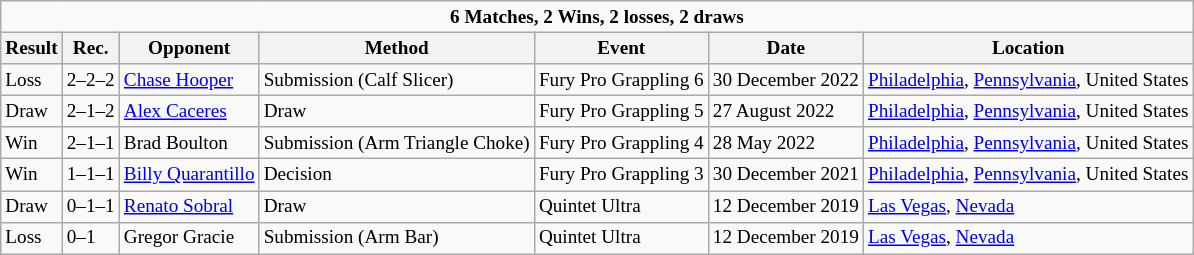<table class="wikitable sortable" style="font-size:80%; text-align:left;">
<tr>
<td colspan=8 style="text-align:center;"><strong>6 Matches, 2 Wins, 2 losses, 2 draws</strong></td>
</tr>
<tr>
<th>Result</th>
<th>Rec.</th>
<th>Opponent</th>
<th>Method</th>
<th>Event</th>
<th>Date</th>
<th>Location</th>
</tr>
<tr>
<td>Loss</td>
<td>2–2–2</td>
<td> <a href='#'>Chase Hooper</a></td>
<td>Submission (Calf Slicer)</td>
<td>Fury Pro Grappling 6</td>
<td>30 December 2022</td>
<td><a href='#'>Philadelphia</a>, <a href='#'>Pennsylvania</a>, United States</td>
</tr>
<tr>
<td>Draw</td>
<td>2–1–2</td>
<td> <a href='#'>Alex Caceres</a></td>
<td>Draw</td>
<td>Fury Pro Grappling 5</td>
<td>27 August 2022</td>
<td><a href='#'>Philadelphia</a>, <a href='#'>Pennsylvania</a>, United States</td>
</tr>
<tr>
<td>Win</td>
<td>2–1–1</td>
<td> Brad Boulton</td>
<td>Submission (Arm Triangle Choke)</td>
<td>Fury Pro Grappling 4</td>
<td>28 May 2022</td>
<td><a href='#'>Philadelphia</a>, <a href='#'>Pennsylvania</a>, United States</td>
</tr>
<tr>
<td>Win</td>
<td>1–1–1</td>
<td> <a href='#'>Billy Quarantillo</a></td>
<td>Decision</td>
<td>Fury Pro Grappling 3</td>
<td>30 December 2021</td>
<td><a href='#'>Philadelphia</a>, <a href='#'>Pennsylvania</a>, United States</td>
</tr>
<tr>
<td>Draw</td>
<td>0–1–1</td>
<td> <a href='#'>Renato Sobral</a></td>
<td>Draw</td>
<td>Quintet Ultra</td>
<td>12 December 2019</td>
<td><a href='#'>Las Vegas</a>, <a href='#'>Nevada</a></td>
</tr>
<tr>
<td>Loss</td>
<td>0–1</td>
<td> Gregor Gracie</td>
<td>Submission (Arm Bar)</td>
<td>Quintet Ultra</td>
<td>12 December 2019</td>
<td><a href='#'>Las Vegas</a>, <a href='#'>Nevada</a></td>
</tr>
</table>
